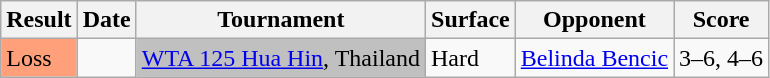<table class="sortable wikitable">
<tr>
<th>Result</th>
<th>Date</th>
<th>Tournament</th>
<th>Surface</th>
<th>Opponent</th>
<th class=unsortable>Score</th>
</tr>
<tr>
<td style=background:#ffa07a>Loss</td>
<td><a href='#'></a></td>
<td bgcolor=silver><a href='#'>WTA 125 Hua Hin</a>, Thailand</td>
<td>Hard</td>
<td> <a href='#'>Belinda Bencic</a></td>
<td>3–6, 4–6</td>
</tr>
</table>
